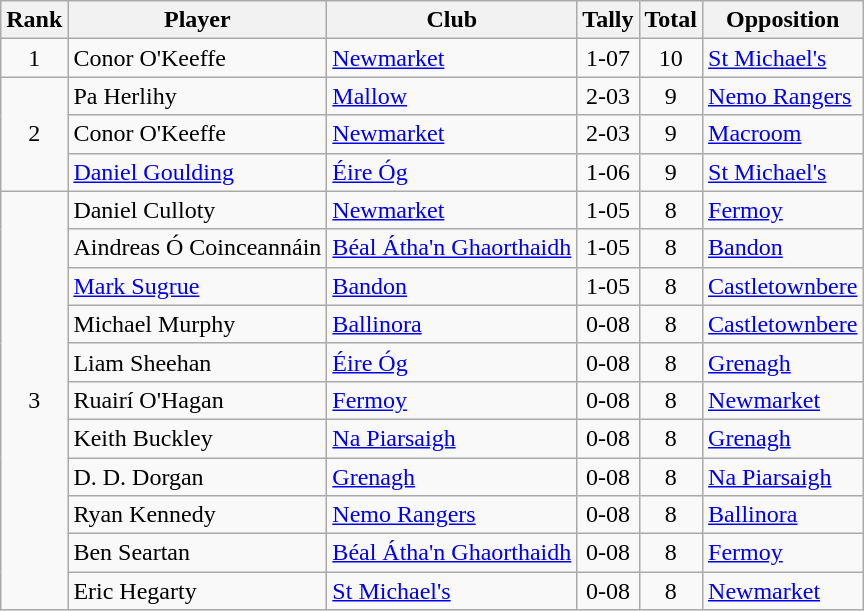<table class="wikitable">
<tr>
<th>Rank</th>
<th>Player</th>
<th>Club</th>
<th>Tally</th>
<th>Total</th>
<th>Opposition</th>
</tr>
<tr>
<td rowspan="1" style="text-align:center;">1</td>
<td>Conor O'Keeffe</td>
<td><a href='#'>Newmarket</a></td>
<td align=center>1-07</td>
<td align=center>10</td>
<td><a href='#'>St Michael's</a></td>
</tr>
<tr>
<td rowspan="3" style="text-align:center;">2</td>
<td>Pa Herlihy</td>
<td><a href='#'>Mallow</a></td>
<td align=center>2-03</td>
<td align=center>9</td>
<td><a href='#'>Nemo Rangers</a></td>
</tr>
<tr>
<td>Conor O'Keeffe</td>
<td><a href='#'>Newmarket</a></td>
<td align=center>2-03</td>
<td align=center>9</td>
<td><a href='#'>Macroom</a></td>
</tr>
<tr>
<td><a href='#'>Daniel Goulding</a></td>
<td><a href='#'>Éire Óg</a></td>
<td align=center>1-06</td>
<td align=center>9</td>
<td><a href='#'>St Michael's</a></td>
</tr>
<tr>
<td rowspan="11" style="text-align:center;">3</td>
<td>Daniel Culloty</td>
<td><a href='#'>Newmarket</a></td>
<td align=center>1-05</td>
<td align=center>8</td>
<td><a href='#'>Fermoy</a></td>
</tr>
<tr>
<td>Aindreas Ó Coinceannáin</td>
<td><a href='#'>Béal Átha'n Ghaorthaidh</a></td>
<td align=center>1-05</td>
<td align=center>8</td>
<td><a href='#'>Bandon</a></td>
</tr>
<tr>
<td><a href='#'>Mark Sugrue</a></td>
<td><a href='#'>Bandon</a></td>
<td align=center>1-05</td>
<td align=center>8</td>
<td><a href='#'>Castletownbere</a></td>
</tr>
<tr>
<td>Michael Murphy</td>
<td><a href='#'>Ballinora</a></td>
<td align=center>0-08</td>
<td align=center>8</td>
<td><a href='#'>Castletownbere</a></td>
</tr>
<tr>
<td>Liam Sheehan</td>
<td><a href='#'>Éire Óg</a></td>
<td align=center>0-08</td>
<td align=center>8</td>
<td><a href='#'>Grenagh</a></td>
</tr>
<tr>
<td>Ruairí O'Hagan</td>
<td><a href='#'>Fermoy</a></td>
<td align=center>0-08</td>
<td align=center>8</td>
<td><a href='#'>Newmarket</a></td>
</tr>
<tr>
<td>Keith Buckley</td>
<td><a href='#'>Na Piarsaigh</a></td>
<td align=center>0-08</td>
<td align=center>8</td>
<td><a href='#'>Grenagh</a></td>
</tr>
<tr>
<td>D. D. Dorgan</td>
<td><a href='#'>Grenagh</a></td>
<td align=center>0-08</td>
<td align=center>8</td>
<td><a href='#'>Na Piarsaigh</a></td>
</tr>
<tr>
<td>Ryan Kennedy</td>
<td><a href='#'>Nemo Rangers</a></td>
<td align=center>0-08</td>
<td align=center>8</td>
<td><a href='#'>Ballinora</a></td>
</tr>
<tr>
<td>Ben Seartan</td>
<td><a href='#'>Béal Átha'n Ghaorthaidh</a></td>
<td align=center>0-08</td>
<td align=center>8</td>
<td><a href='#'>Fermoy</a></td>
</tr>
<tr>
<td>Eric Hegarty</td>
<td><a href='#'>St Michael's</a></td>
<td align=center>0-08</td>
<td align=center>8</td>
<td><a href='#'>Newmarket</a></td>
</tr>
</table>
